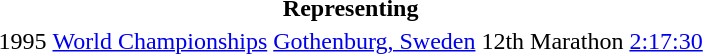<table>
<tr>
<th colspan="6">Representing </th>
</tr>
<tr>
<td>1995</td>
<td><a href='#'>World Championships</a></td>
<td><a href='#'>Gothenburg, Sweden</a></td>
<td>12th</td>
<td>Marathon</td>
<td><a href='#'>2:17:30</a></td>
</tr>
</table>
